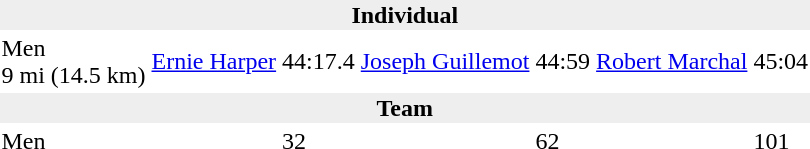<table>
<tr>
<td colspan=7 bgcolor=#eeeeee style=text-align:center;><strong>Individual</strong></td>
</tr>
<tr>
<td>Men<br>9 mi (14.5 km)</td>
<td><a href='#'>Ernie Harper</a><br></td>
<td>44:17.4</td>
<td><a href='#'>Joseph Guillemot</a><br></td>
<td>44:59</td>
<td><a href='#'>Robert Marchal</a><br></td>
<td>45:04</td>
</tr>
<tr>
<td colspan=7 bgcolor=#eeeeee style=text-align:center;><strong>Team</strong></td>
</tr>
<tr>
<td>Men</td>
<td></td>
<td>32</td>
<td></td>
<td>62</td>
<td></td>
<td>101</td>
</tr>
</table>
